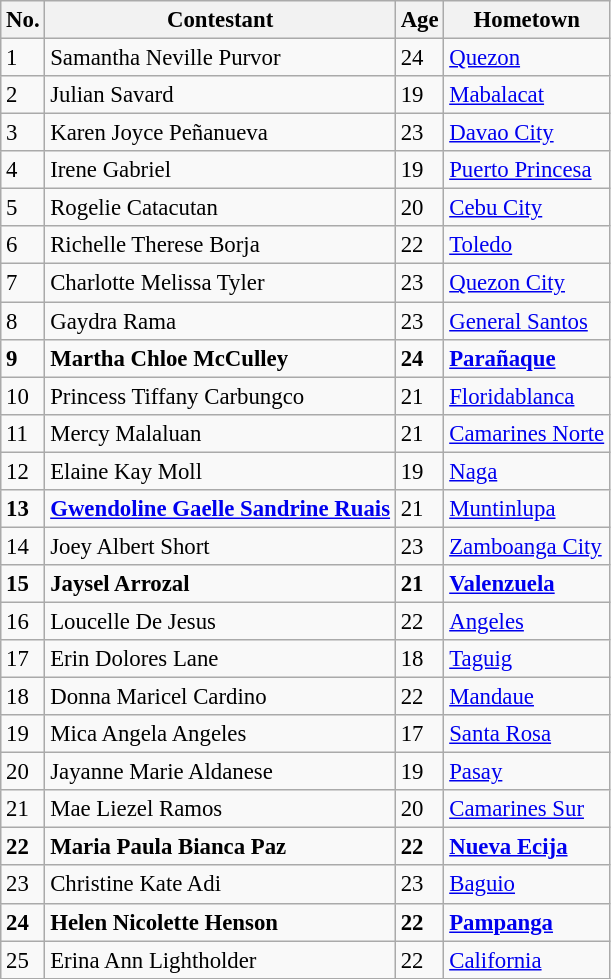<table class="wikitable sortable" style="font-size: 95%;">
<tr>
<th>No.</th>
<th>Contestant</th>
<th>Age</th>
<th>Hometown</th>
</tr>
<tr>
<td>1</td>
<td>Samantha Neville Purvor</td>
<td>24</td>
<td><a href='#'>Quezon</a></td>
</tr>
<tr>
<td>2</td>
<td>Julian Savard</td>
<td>19</td>
<td><a href='#'>Mabalacat</a></td>
</tr>
<tr>
<td>3</td>
<td>Karen Joyce Peñanueva</td>
<td>23</td>
<td><a href='#'>Davao City</a></td>
</tr>
<tr>
<td>4</td>
<td>Irene Gabriel</td>
<td>19</td>
<td><a href='#'>Puerto Princesa</a></td>
</tr>
<tr>
<td>5</td>
<td>Rogelie Catacutan</td>
<td>20</td>
<td><a href='#'>Cebu City</a></td>
</tr>
<tr>
<td>6</td>
<td>Richelle Therese Borja</td>
<td>22</td>
<td><a href='#'>Toledo</a></td>
</tr>
<tr>
<td>7</td>
<td>Charlotte Melissa Tyler</td>
<td>23</td>
<td><a href='#'>Quezon City</a></td>
</tr>
<tr>
<td>8</td>
<td>Gaydra Rama</td>
<td>23</td>
<td><a href='#'>General Santos</a></td>
</tr>
<tr>
<td><strong>9</strong></td>
<td><strong>Martha Chloe McCulley</strong></td>
<td><strong>24</strong></td>
<td><strong><a href='#'>Parañaque</a></strong></td>
</tr>
<tr>
<td>10</td>
<td>Princess Tiffany Carbungco</td>
<td>21</td>
<td><a href='#'>Floridablanca</a></td>
</tr>
<tr>
<td>11</td>
<td>Mercy Malaluan</td>
<td>21</td>
<td><a href='#'>Camarines Norte</a></td>
</tr>
<tr>
<td>12</td>
<td>Elaine Kay Moll</td>
<td>19</td>
<td><a href='#'>Naga</a></td>
</tr>
<tr>
<td><strong>13</strong></td>
<td><strong><a href='#'>Gwendoline Gaelle Sandrine Ruais</a></strong></td>
<td>21</td>
<td><a href='#'>Muntinlupa</a></td>
</tr>
<tr>
<td>14</td>
<td>Joey Albert Short</td>
<td>23</td>
<td><a href='#'>Zamboanga City</a></td>
</tr>
<tr>
<td><strong>15</strong></td>
<td><strong>Jaysel Arrozal</strong></td>
<td><strong>21</strong></td>
<td><strong><a href='#'>Valenzuela</a></strong></td>
</tr>
<tr>
<td>16</td>
<td>Loucelle De Jesus</td>
<td>22</td>
<td><a href='#'>Angeles</a></td>
</tr>
<tr>
<td>17</td>
<td>Erin Dolores Lane</td>
<td>18</td>
<td><a href='#'>Taguig</a></td>
</tr>
<tr>
<td>18</td>
<td>Donna Maricel Cardino</td>
<td>22</td>
<td><a href='#'>Mandaue</a></td>
</tr>
<tr>
<td>19</td>
<td>Mica Angela Angeles</td>
<td>17</td>
<td><a href='#'>Santa Rosa</a></td>
</tr>
<tr>
<td>20</td>
<td>Jayanne Marie Aldanese</td>
<td>19</td>
<td><a href='#'>Pasay</a></td>
</tr>
<tr>
<td>21</td>
<td>Mae Liezel Ramos</td>
<td>20</td>
<td><a href='#'>Camarines Sur</a></td>
</tr>
<tr>
<td><strong>22</strong></td>
<td><strong>Maria Paula Bianca Paz</strong></td>
<td><strong>22</strong></td>
<td><strong><a href='#'>Nueva Ecija</a></strong></td>
</tr>
<tr>
<td>23</td>
<td>Christine Kate Adi</td>
<td>23</td>
<td><a href='#'>Baguio</a></td>
</tr>
<tr>
<td><strong>24</strong></td>
<td><strong>Helen Nicolette Henson</strong></td>
<td><strong>22</strong></td>
<td><strong><a href='#'>Pampanga</a></strong></td>
</tr>
<tr>
<td>25</td>
<td>Erina Ann Lightholder</td>
<td>22</td>
<td><a href='#'>California</a></td>
</tr>
<tr>
</tr>
</table>
